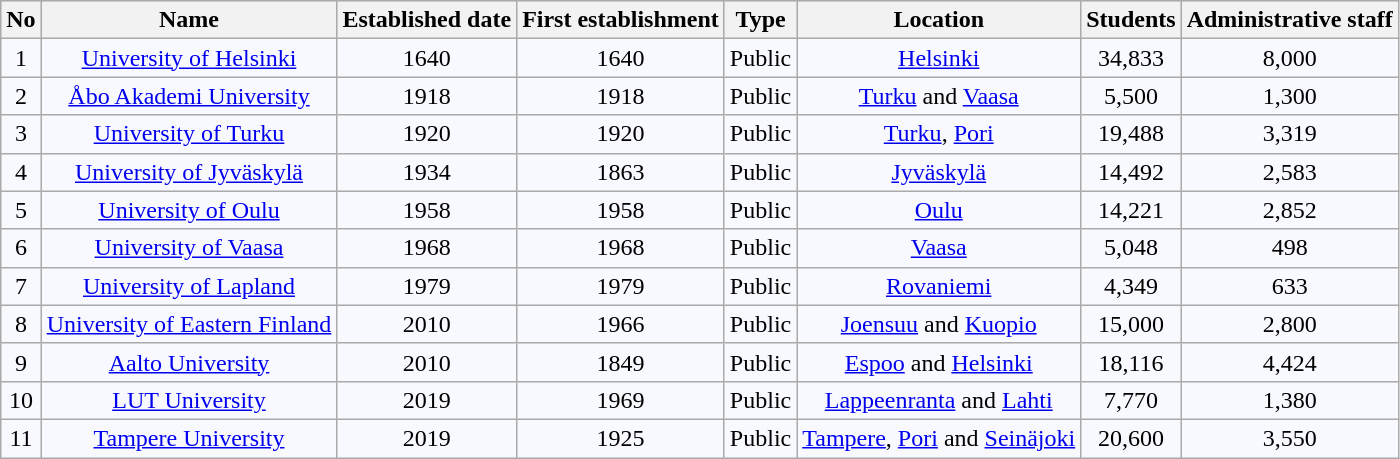<table class = "wikitable sortable">
<tr ---- align="center" valign="center" bgcolor="#dddddd">
<th>No</th>
<th>Name</th>
<th>Established date</th>
<th>First establishment</th>
<th>Type</th>
<th>Location</th>
<th>Students</th>
<th>Administrative staff</th>
</tr>
<tr ---- align="center" valign="center" bgcolor="#F8F8FF">
<td>1</td>
<td><a href='#'>University of Helsinki</a></td>
<td>1640</td>
<td>1640</td>
<td>Public</td>
<td><a href='#'>Helsinki</a></td>
<td>34,833</td>
<td>8,000 </td>
</tr>
<tr ---- align="center" valign="center" bgcolor="#F8F8FF">
<td>2</td>
<td><a href='#'>Åbo Akademi University</a></td>
<td>1918</td>
<td>1918</td>
<td>Public</td>
<td><a href='#'>Turku</a> and <a href='#'>Vaasa</a></td>
<td>5,500</td>
<td>1,300 </td>
</tr>
<tr ---- align="center" valign="center" bgcolor="#F8F8FF">
<td>3</td>
<td><a href='#'>University of Turku</a></td>
<td>1920</td>
<td>1920</td>
<td>Public</td>
<td><a href='#'>Turku</a>, <a href='#'>Pori</a></td>
<td>19,488</td>
<td>3,319 </td>
</tr>
<tr ---- align="center" valign="center" bgcolor="#F8F8FF">
<td>4</td>
<td><a href='#'>University of Jyväskylä</a></td>
<td>1934</td>
<td>1863</td>
<td>Public</td>
<td><a href='#'>Jyväskylä</a></td>
<td>14,492</td>
<td>2,583 </td>
</tr>
<tr ---- align="center" valign="center" bgcolor="#F8F8FF">
<td>5</td>
<td><a href='#'>University of Oulu</a></td>
<td>1958</td>
<td>1958</td>
<td>Public</td>
<td><a href='#'>Oulu</a></td>
<td>14,221</td>
<td>2,852 </td>
</tr>
<tr ---- align="center" valign="center" bgcolor="#F8F8FF">
<td>6</td>
<td><a href='#'>University of Vaasa</a></td>
<td>1968</td>
<td>1968</td>
<td>Public</td>
<td><a href='#'>Vaasa</a></td>
<td>5,048</td>
<td>498 </td>
</tr>
<tr ---- align="center" valign="center" bgcolor="#F8F8FF">
<td>7</td>
<td><a href='#'>University of Lapland</a></td>
<td>1979</td>
<td>1979</td>
<td>Public</td>
<td><a href='#'>Rovaniemi</a></td>
<td>4,349</td>
<td>633 </td>
</tr>
<tr ---- align="center" valign="center" bgcolor="#F8F8FF">
<td>8</td>
<td><a href='#'>University of Eastern Finland</a></td>
<td>2010</td>
<td>1966</td>
<td>Public</td>
<td><a href='#'>Joensuu</a> and <a href='#'>Kuopio</a></td>
<td>15,000</td>
<td>2,800 </td>
</tr>
<tr ---- align="center" valign="center" bgcolor="#F8F8FF">
<td>9</td>
<td><a href='#'>Aalto University</a></td>
<td>2010</td>
<td>1849</td>
<td>Public</td>
<td><a href='#'>Espoo</a> and <a href='#'>Helsinki</a></td>
<td>18,116</td>
<td>4,424 </td>
</tr>
<tr ---- align="center" valign="center" bgcolor="#F8F8FF">
<td>10</td>
<td><a href='#'>LUT University</a></td>
<td>2019</td>
<td>1969</td>
<td>Public</td>
<td><a href='#'>Lappeenranta</a> and <a href='#'>Lahti</a></td>
<td>7,770</td>
<td>1,380 </td>
</tr>
<tr ---- align="center" valign="center" bgcolor="#F8F8FF">
<td>11</td>
<td><a href='#'>Tampere University</a></td>
<td>2019</td>
<td>1925</td>
<td>Public</td>
<td><a href='#'>Tampere</a>, <a href='#'>Pori</a> and <a href='#'>Seinäjoki</a></td>
<td>20,600</td>
<td>3,550 </td>
</tr>
</table>
